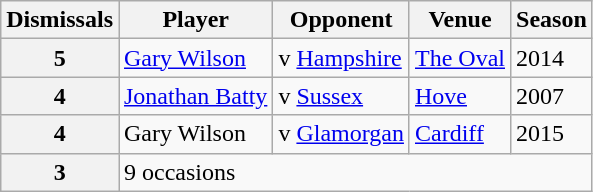<table class="wikitable">
<tr>
<th>Dismissals</th>
<th>Player</th>
<th>Opponent</th>
<th>Venue</th>
<th>Season</th>
</tr>
<tr>
<th>5</th>
<td> <a href='#'>Gary Wilson</a></td>
<td>v <a href='#'>Hampshire</a></td>
<td><a href='#'>The Oval</a></td>
<td>2014</td>
</tr>
<tr>
<th>4</th>
<td> <a href='#'>Jonathan Batty</a></td>
<td>v <a href='#'>Sussex</a></td>
<td><a href='#'>Hove</a></td>
<td>2007</td>
</tr>
<tr>
<th>4</th>
<td> Gary Wilson</td>
<td>v <a href='#'>Glamorgan</a></td>
<td><a href='#'>Cardiff</a></td>
<td>2015</td>
</tr>
<tr>
<th>3</th>
<td colspan=4>9 occasions</td>
</tr>
</table>
